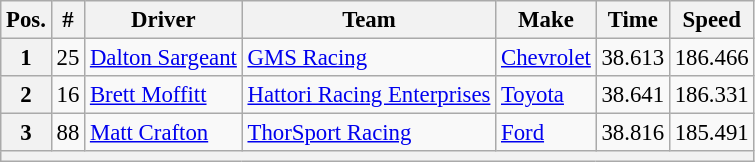<table class="wikitable" style="font-size:95%">
<tr>
<th>Pos.</th>
<th>#</th>
<th>Driver</th>
<th>Team</th>
<th>Make</th>
<th>Time</th>
<th>Speed</th>
</tr>
<tr>
<th>1</th>
<td>25</td>
<td><a href='#'>Dalton Sargeant</a></td>
<td><a href='#'>GMS Racing</a></td>
<td><a href='#'>Chevrolet</a></td>
<td>38.613</td>
<td>186.466</td>
</tr>
<tr>
<th>2</th>
<td>16</td>
<td><a href='#'>Brett Moffitt</a></td>
<td><a href='#'>Hattori Racing Enterprises</a></td>
<td><a href='#'>Toyota</a></td>
<td>38.641</td>
<td>186.331</td>
</tr>
<tr>
<th>3</th>
<td>88</td>
<td><a href='#'>Matt Crafton</a></td>
<td><a href='#'>ThorSport Racing</a></td>
<td><a href='#'>Ford</a></td>
<td>38.816</td>
<td>185.491</td>
</tr>
<tr>
<th colspan="7"></th>
</tr>
</table>
